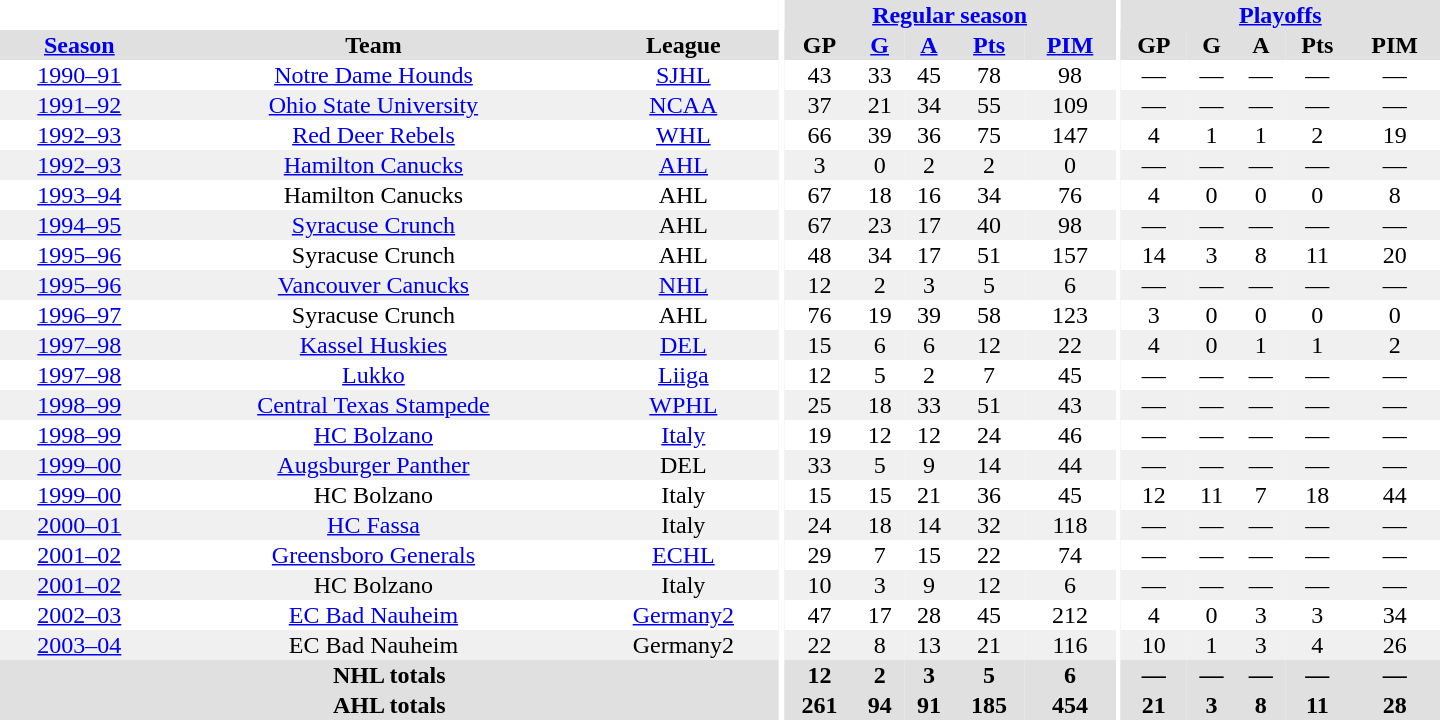<table border="0" cellpadding="1" cellspacing="0" style="text-align:center; width:60em">
<tr bgcolor="#e0e0e0">
<th colspan="3" bgcolor="#ffffff"></th>
<th rowspan="99" bgcolor="#ffffff"></th>
<th colspan="5"><a href='#'>Regular season</a></th>
<th rowspan="99" bgcolor="#ffffff"></th>
<th colspan="5"><a href='#'>Playoffs</a></th>
</tr>
<tr bgcolor="#e0e0e0">
<th><a href='#'>Season</a></th>
<th>Team</th>
<th>League</th>
<th>GP</th>
<th><a href='#'>G</a></th>
<th><a href='#'>A</a></th>
<th><a href='#'>Pts</a></th>
<th><a href='#'>PIM</a></th>
<th>GP</th>
<th>G</th>
<th>A</th>
<th>Pts</th>
<th>PIM</th>
</tr>
<tr>
<td><a href='#'>1990–91</a></td>
<td><a href='#'>Notre Dame Hounds</a></td>
<td><a href='#'>SJHL</a></td>
<td>43</td>
<td>33</td>
<td>45</td>
<td>78</td>
<td>98</td>
<td>—</td>
<td>—</td>
<td>—</td>
<td>—</td>
<td>—</td>
</tr>
<tr bgcolor="#f0f0f0">
<td><a href='#'>1991–92</a></td>
<td><a href='#'>Ohio State University</a></td>
<td><a href='#'>NCAA</a></td>
<td>37</td>
<td>21</td>
<td>34</td>
<td>55</td>
<td>109</td>
<td>—</td>
<td>—</td>
<td>—</td>
<td>—</td>
<td>—</td>
</tr>
<tr>
<td><a href='#'>1992–93</a></td>
<td><a href='#'>Red Deer Rebels</a></td>
<td><a href='#'>WHL</a></td>
<td>66</td>
<td>39</td>
<td>36</td>
<td>75</td>
<td>147</td>
<td>4</td>
<td>1</td>
<td>1</td>
<td>2</td>
<td>19</td>
</tr>
<tr bgcolor="#f0f0f0">
<td><a href='#'>1992–93</a></td>
<td><a href='#'>Hamilton Canucks</a></td>
<td><a href='#'>AHL</a></td>
<td>3</td>
<td>0</td>
<td>2</td>
<td>2</td>
<td>0</td>
<td>—</td>
<td>—</td>
<td>—</td>
<td>—</td>
<td>—</td>
</tr>
<tr>
<td><a href='#'>1993–94</a></td>
<td>Hamilton Canucks</td>
<td>AHL</td>
<td>67</td>
<td>18</td>
<td>16</td>
<td>34</td>
<td>76</td>
<td>4</td>
<td>0</td>
<td>0</td>
<td>0</td>
<td>8</td>
</tr>
<tr bgcolor="#f0f0f0">
<td><a href='#'>1994–95</a></td>
<td><a href='#'>Syracuse Crunch</a></td>
<td>AHL</td>
<td>67</td>
<td>23</td>
<td>17</td>
<td>40</td>
<td>98</td>
<td>—</td>
<td>—</td>
<td>—</td>
<td>—</td>
<td>—</td>
</tr>
<tr>
<td><a href='#'>1995–96</a></td>
<td>Syracuse Crunch</td>
<td>AHL</td>
<td>48</td>
<td>34</td>
<td>17</td>
<td>51</td>
<td>157</td>
<td>14</td>
<td>3</td>
<td>8</td>
<td>11</td>
<td>20</td>
</tr>
<tr bgcolor="#f0f0f0">
<td><a href='#'>1995–96</a></td>
<td><a href='#'>Vancouver Canucks</a></td>
<td><a href='#'>NHL</a></td>
<td>12</td>
<td>2</td>
<td>3</td>
<td>5</td>
<td>6</td>
<td>—</td>
<td>—</td>
<td>—</td>
<td>—</td>
<td>—</td>
</tr>
<tr>
<td><a href='#'>1996–97</a></td>
<td>Syracuse Crunch</td>
<td>AHL</td>
<td>76</td>
<td>19</td>
<td>39</td>
<td>58</td>
<td>123</td>
<td>3</td>
<td>0</td>
<td>0</td>
<td>0</td>
<td>0</td>
</tr>
<tr bgcolor="#f0f0f0">
<td><a href='#'>1997–98</a></td>
<td><a href='#'>Kassel Huskies</a></td>
<td><a href='#'>DEL</a></td>
<td>15</td>
<td>6</td>
<td>6</td>
<td>12</td>
<td>22</td>
<td>4</td>
<td>0</td>
<td>1</td>
<td>1</td>
<td>2</td>
</tr>
<tr>
<td><a href='#'>1997–98</a></td>
<td><a href='#'>Lukko</a></td>
<td><a href='#'>Liiga</a></td>
<td>12</td>
<td>5</td>
<td>2</td>
<td>7</td>
<td>45</td>
<td>—</td>
<td>—</td>
<td>—</td>
<td>—</td>
<td>—</td>
</tr>
<tr bgcolor="#f0f0f0">
<td><a href='#'>1998–99</a></td>
<td><a href='#'>Central Texas Stampede</a></td>
<td><a href='#'>WPHL</a></td>
<td>25</td>
<td>18</td>
<td>33</td>
<td>51</td>
<td>43</td>
<td>—</td>
<td>—</td>
<td>—</td>
<td>—</td>
<td>—</td>
</tr>
<tr>
<td><a href='#'>1998–99</a></td>
<td><a href='#'>HC Bolzano</a></td>
<td><a href='#'>Italy</a></td>
<td>19</td>
<td>12</td>
<td>12</td>
<td>24</td>
<td>46</td>
<td>—</td>
<td>—</td>
<td>—</td>
<td>—</td>
<td>—</td>
</tr>
<tr bgcolor="#f0f0f0">
<td><a href='#'>1999–00</a></td>
<td><a href='#'>Augsburger Panther</a></td>
<td>DEL</td>
<td>33</td>
<td>5</td>
<td>9</td>
<td>14</td>
<td>44</td>
<td>—</td>
<td>—</td>
<td>—</td>
<td>—</td>
<td>—</td>
</tr>
<tr>
<td><a href='#'>1999–00</a></td>
<td>HC Bolzano</td>
<td>Italy</td>
<td>15</td>
<td>15</td>
<td>21</td>
<td>36</td>
<td>45</td>
<td>12</td>
<td>11</td>
<td>7</td>
<td>18</td>
<td>44</td>
</tr>
<tr bgcolor="#f0f0f0">
<td><a href='#'>2000–01</a></td>
<td><a href='#'>HC Fassa</a></td>
<td>Italy</td>
<td>24</td>
<td>18</td>
<td>14</td>
<td>32</td>
<td>118</td>
<td>—</td>
<td>—</td>
<td>—</td>
<td>—</td>
<td>—</td>
</tr>
<tr>
<td><a href='#'>2001–02</a></td>
<td><a href='#'>Greensboro Generals</a></td>
<td><a href='#'>ECHL</a></td>
<td>29</td>
<td>7</td>
<td>15</td>
<td>22</td>
<td>74</td>
<td>—</td>
<td>—</td>
<td>—</td>
<td>—</td>
<td>—</td>
</tr>
<tr bgcolor="#f0f0f0">
<td><a href='#'>2001–02</a></td>
<td>HC Bolzano</td>
<td>Italy</td>
<td>10</td>
<td>3</td>
<td>9</td>
<td>12</td>
<td>6</td>
<td>—</td>
<td>—</td>
<td>—</td>
<td>—</td>
<td>—</td>
</tr>
<tr>
<td><a href='#'>2002–03</a></td>
<td><a href='#'>EC Bad Nauheim</a></td>
<td><a href='#'>Germany2</a></td>
<td>47</td>
<td>17</td>
<td>28</td>
<td>45</td>
<td>212</td>
<td>4</td>
<td>0</td>
<td>3</td>
<td>3</td>
<td>34</td>
</tr>
<tr bgcolor="#f0f0f0">
<td><a href='#'>2003–04</a></td>
<td>EC Bad Nauheim</td>
<td>Germany2</td>
<td>22</td>
<td>8</td>
<td>13</td>
<td>21</td>
<td>116</td>
<td>10</td>
<td>1</td>
<td>3</td>
<td>4</td>
<td>26</td>
</tr>
<tr>
</tr>
<tr ALIGN="center" bgcolor="#e0e0e0">
<th colspan="3">NHL totals</th>
<th ALIGN="center">12</th>
<th ALIGN="center">2</th>
<th ALIGN="center">3</th>
<th ALIGN="center">5</th>
<th ALIGN="center">6</th>
<th ALIGN="center">—</th>
<th ALIGN="center">—</th>
<th ALIGN="center">—</th>
<th ALIGN="center">—</th>
<th ALIGN="center">—</th>
</tr>
<tr>
</tr>
<tr ALIGN="center" bgcolor="#e0e0e0">
<th colspan="3">AHL totals</th>
<th ALIGN="center">261</th>
<th ALIGN="center">94</th>
<th ALIGN="center">91</th>
<th ALIGN="center">185</th>
<th ALIGN="center">454</th>
<th ALIGN="center">21</th>
<th ALIGN="center">3</th>
<th ALIGN="center">8</th>
<th ALIGN="center">11</th>
<th ALIGN="center">28</th>
</tr>
</table>
